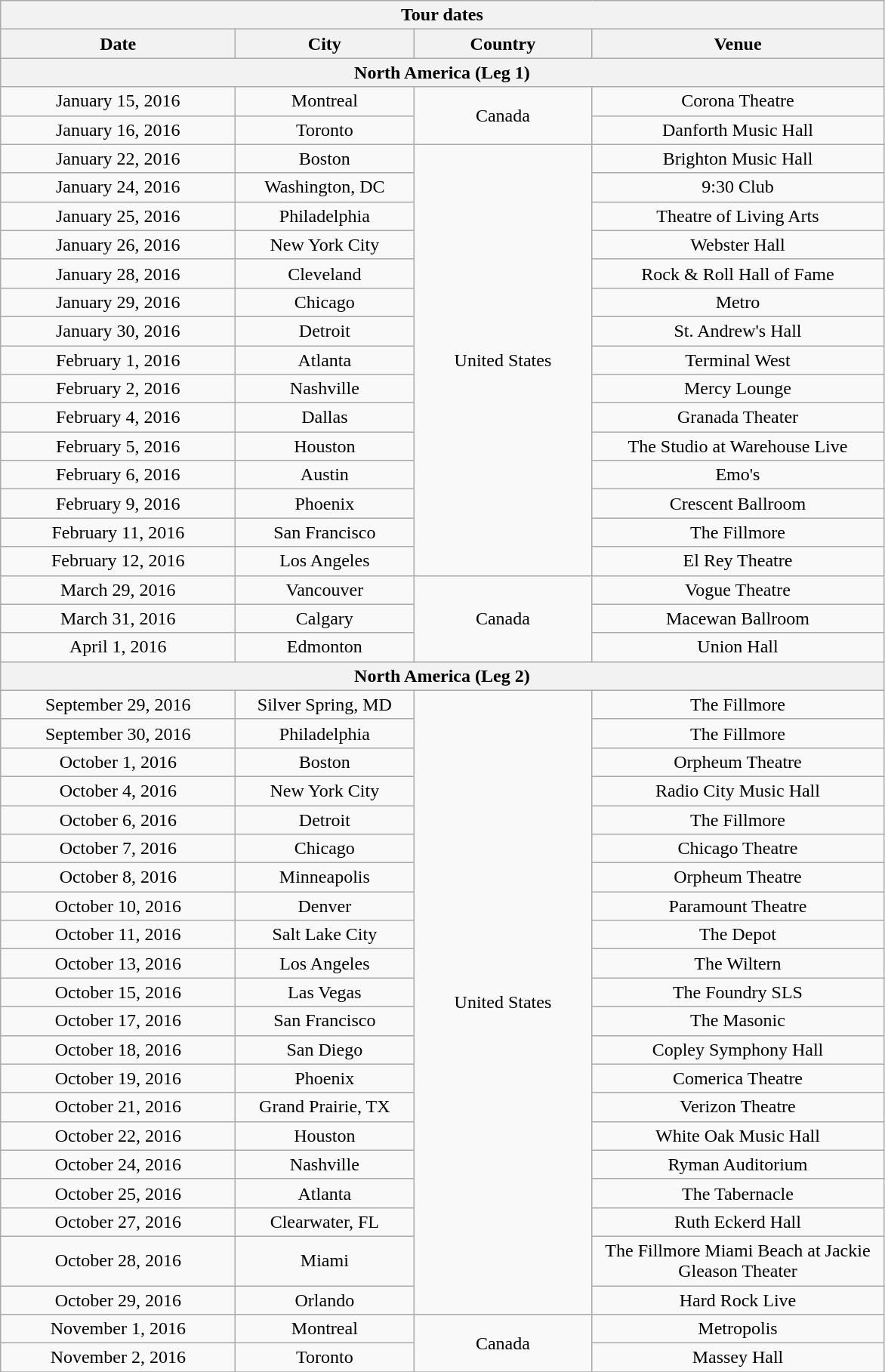<table class="wikitable collapsible collapsed" style="text-align:center;">
<tr>
<th colspan=4>Tour dates</th>
</tr>
<tr>
<th style="width:200px;">Date</th>
<th style="width:150px;">City</th>
<th style="width:150px;">Country</th>
<th style="width:250px;">Venue</th>
</tr>
<tr>
<th colspan="4"><strong>North America</strong> (Leg 1)</th>
</tr>
<tr>
<td>January 15, 2016</td>
<td>Montreal</td>
<td rowspan="2">Canada</td>
<td>Corona Theatre</td>
</tr>
<tr>
<td>January 16, 2016</td>
<td>Toronto</td>
<td>Danforth Music Hall</td>
</tr>
<tr>
<td>January 22, 2016</td>
<td>Boston</td>
<td rowspan="15">United States</td>
<td>Brighton Music Hall</td>
</tr>
<tr>
<td>January 24, 2016</td>
<td>Washington, DC</td>
<td>9:30 Club</td>
</tr>
<tr>
<td>January 25, 2016</td>
<td>Philadelphia</td>
<td>Theatre of Living Arts</td>
</tr>
<tr>
<td>January 26, 2016</td>
<td>New York City</td>
<td>Webster Hall</td>
</tr>
<tr>
<td>January 28, 2016</td>
<td>Cleveland</td>
<td>Rock & Roll Hall of Fame</td>
</tr>
<tr>
<td>January 29, 2016</td>
<td>Chicago</td>
<td>Metro</td>
</tr>
<tr>
<td>January 30, 2016</td>
<td>Detroit</td>
<td>St. Andrew's Hall</td>
</tr>
<tr>
<td>February 1, 2016</td>
<td>Atlanta</td>
<td>Terminal West</td>
</tr>
<tr>
<td>February 2, 2016</td>
<td>Nashville</td>
<td>Mercy Lounge</td>
</tr>
<tr>
<td>February 4, 2016</td>
<td>Dallas</td>
<td>Granada Theater</td>
</tr>
<tr>
<td>February 5, 2016</td>
<td>Houston</td>
<td>The Studio at Warehouse Live</td>
</tr>
<tr>
<td>February 6, 2016</td>
<td>Austin</td>
<td>Emo's</td>
</tr>
<tr>
<td>February 9, 2016</td>
<td>Phoenix</td>
<td>Crescent Ballroom</td>
</tr>
<tr>
<td>February 11, 2016</td>
<td>San Francisco</td>
<td>The Fillmore</td>
</tr>
<tr>
<td>February 12, 2016</td>
<td>Los Angeles</td>
<td>El Rey Theatre</td>
</tr>
<tr>
<td>March 29, 2016</td>
<td>Vancouver</td>
<td rowspan="3">Canada</td>
<td>Vogue Theatre</td>
</tr>
<tr>
<td>March 31, 2016</td>
<td>Calgary</td>
<td>Macewan Ballroom</td>
</tr>
<tr>
<td>April 1, 2016</td>
<td>Edmonton</td>
<td>Union Hall</td>
</tr>
<tr>
<th colspan="4"><strong>North America</strong> (Leg 2)</th>
</tr>
<tr>
<td>September 29, 2016</td>
<td>Silver Spring, MD</td>
<td rowspan="21">United States</td>
<td>The Fillmore</td>
</tr>
<tr>
<td>September 30, 2016</td>
<td>Philadelphia</td>
<td>The Fillmore</td>
</tr>
<tr>
<td>October 1, 2016</td>
<td>Boston</td>
<td>Orpheum Theatre</td>
</tr>
<tr>
<td>October 4, 2016</td>
<td>New York City</td>
<td>Radio City Music Hall</td>
</tr>
<tr>
<td>October 6, 2016</td>
<td>Detroit</td>
<td>The Fillmore</td>
</tr>
<tr>
<td>October 7, 2016</td>
<td>Chicago</td>
<td>Chicago Theatre</td>
</tr>
<tr>
<td>October 8, 2016</td>
<td>Minneapolis</td>
<td>Orpheum Theatre</td>
</tr>
<tr>
<td>October 10, 2016</td>
<td>Denver</td>
<td>Paramount Theatre</td>
</tr>
<tr>
<td>October 11, 2016</td>
<td>Salt Lake City</td>
<td>The Depot</td>
</tr>
<tr>
<td>October 13, 2016</td>
<td>Los Angeles</td>
<td>The Wiltern</td>
</tr>
<tr>
<td>October 15, 2016</td>
<td>Las Vegas</td>
<td>The Foundry SLS</td>
</tr>
<tr>
<td>October 17, 2016</td>
<td>San Francisco</td>
<td>The Masonic</td>
</tr>
<tr>
<td>October 18, 2016</td>
<td>San Diego</td>
<td>Copley Symphony Hall</td>
</tr>
<tr>
<td>October 19, 2016</td>
<td>Phoenix</td>
<td>Comerica Theatre</td>
</tr>
<tr>
<td>October 21, 2016</td>
<td>Grand Prairie, TX</td>
<td>Verizon Theatre</td>
</tr>
<tr>
<td>October 22, 2016</td>
<td>Houston</td>
<td>White Oak Music Hall</td>
</tr>
<tr>
<td>October 24, 2016</td>
<td>Nashville</td>
<td>Ryman Auditorium</td>
</tr>
<tr>
<td>October 25, 2016</td>
<td>Atlanta</td>
<td>The Tabernacle</td>
</tr>
<tr>
<td>October 27, 2016</td>
<td>Clearwater, FL</td>
<td>Ruth Eckerd Hall</td>
</tr>
<tr>
<td>October 28, 2016</td>
<td>Miami</td>
<td>The Fillmore Miami Beach at Jackie Gleason Theater</td>
</tr>
<tr>
<td>October 29, 2016</td>
<td>Orlando</td>
<td>Hard Rock Live</td>
</tr>
<tr>
<td>November 1, 2016</td>
<td>Montreal</td>
<td rowspan="2">Canada</td>
<td>Metropolis</td>
</tr>
<tr>
<td>November 2, 2016</td>
<td>Toronto</td>
<td>Massey Hall</td>
</tr>
<tr>
</tr>
</table>
